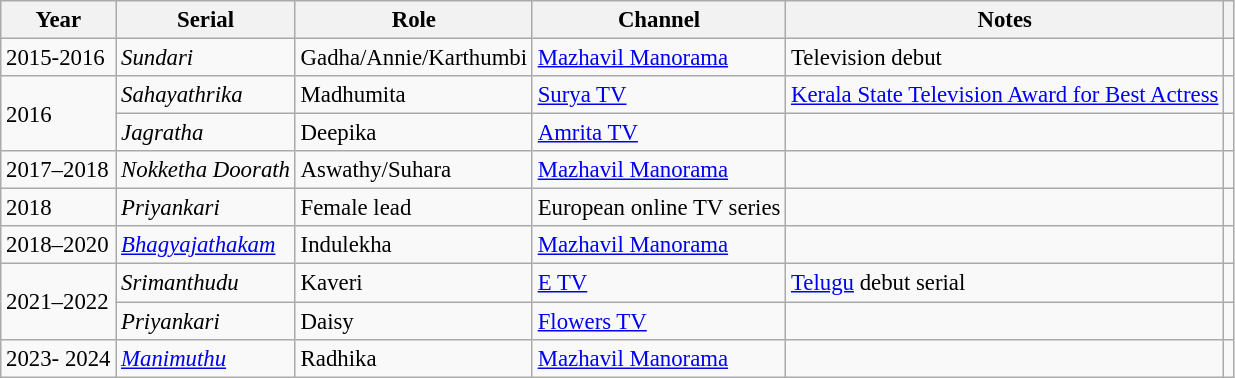<table class="wikitable" style="font-size: 95%;">
<tr>
<th>Year</th>
<th>Serial</th>
<th>Role</th>
<th>Channel</th>
<th>Notes</th>
<th></th>
</tr>
<tr>
<td>2015-2016</td>
<td><em>Sundari</em></td>
<td>Gadha/Annie/Karthumbi</td>
<td><a href='#'>Mazhavil Manorama</a></td>
<td>Television debut</td>
<td></td>
</tr>
<tr>
<td rowspan=2>2016</td>
<td><em>Sahayathrika</em></td>
<td>Madhumita</td>
<td><a href='#'>Surya TV</a></td>
<td><a href='#'>Kerala State Television Award for Best Actress</a></td>
<td></td>
</tr>
<tr>
<td><em>Jagratha</em></td>
<td>Deepika</td>
<td><a href='#'>Amrita TV</a></td>
<td></td>
<td></td>
</tr>
<tr>
<td>2017–2018</td>
<td><em>Nokketha Doorath</em></td>
<td>Aswathy/Suhara</td>
<td><a href='#'>Mazhavil Manorama</a></td>
<td></td>
<td></td>
</tr>
<tr>
<td>2018</td>
<td><em>Priyankari</em></td>
<td>Female lead</td>
<td>European online TV series</td>
<td></td>
<td></td>
</tr>
<tr>
<td>2018–2020</td>
<td><em><a href='#'>Bhagyajathakam</a></em></td>
<td>Indulekha</td>
<td><a href='#'>Mazhavil Manorama</a></td>
<td></td>
<td></td>
</tr>
<tr>
<td rowspan="2">2021–2022</td>
<td><em>Srimanthudu</em></td>
<td>Kaveri</td>
<td><a href='#'>E TV</a></td>
<td><a href='#'>Telugu</a> debut serial</td>
<td></td>
</tr>
<tr>
<td><em>Priyankari</em></td>
<td>Daisy</td>
<td><a href='#'>Flowers TV</a></td>
<td></td>
<td></td>
</tr>
<tr>
<td>2023- 2024</td>
<td><em><a href='#'>Manimuthu</a></em></td>
<td>Radhika</td>
<td><a href='#'>Mazhavil Manorama</a></td>
<td></td>
<td></td>
</tr>
</table>
